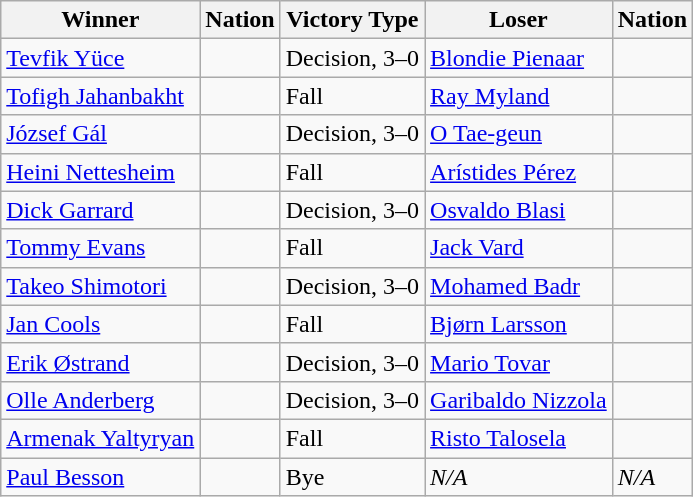<table class="wikitable sortable" style="text-align:left;">
<tr>
<th>Winner</th>
<th>Nation</th>
<th>Victory Type</th>
<th>Loser</th>
<th>Nation</th>
</tr>
<tr>
<td><a href='#'>Tevfik Yüce</a></td>
<td></td>
<td>Decision, 3–0</td>
<td><a href='#'>Blondie Pienaar</a></td>
<td></td>
</tr>
<tr>
<td><a href='#'>Tofigh Jahanbakht</a></td>
<td></td>
<td>Fall</td>
<td><a href='#'>Ray Myland</a></td>
<td></td>
</tr>
<tr>
<td><a href='#'>József Gál</a></td>
<td></td>
<td>Decision, 3–0</td>
<td><a href='#'>O Tae-geun</a></td>
<td></td>
</tr>
<tr>
<td><a href='#'>Heini Nettesheim</a></td>
<td></td>
<td>Fall</td>
<td><a href='#'>Arístides Pérez</a></td>
<td></td>
</tr>
<tr>
<td><a href='#'>Dick Garrard</a></td>
<td></td>
<td>Decision, 3–0</td>
<td><a href='#'>Osvaldo Blasi</a></td>
<td></td>
</tr>
<tr>
<td><a href='#'>Tommy Evans</a></td>
<td></td>
<td>Fall</td>
<td><a href='#'>Jack Vard</a></td>
<td></td>
</tr>
<tr>
<td><a href='#'>Takeo Shimotori</a></td>
<td></td>
<td>Decision, 3–0</td>
<td><a href='#'>Mohamed Badr</a></td>
<td></td>
</tr>
<tr>
<td><a href='#'>Jan Cools</a></td>
<td></td>
<td>Fall</td>
<td><a href='#'>Bjørn Larsson</a></td>
<td></td>
</tr>
<tr>
<td><a href='#'>Erik Østrand</a></td>
<td></td>
<td>Decision, 3–0</td>
<td><a href='#'>Mario Tovar</a></td>
<td></td>
</tr>
<tr>
<td><a href='#'>Olle Anderberg</a></td>
<td></td>
<td>Decision, 3–0</td>
<td><a href='#'>Garibaldo Nizzola</a></td>
<td></td>
</tr>
<tr>
<td><a href='#'>Armenak Yaltyryan</a></td>
<td></td>
<td>Fall</td>
<td><a href='#'>Risto Talosela</a></td>
<td></td>
</tr>
<tr>
<td><a href='#'>Paul Besson</a></td>
<td></td>
<td>Bye</td>
<td><em>N/A</em></td>
<td><em>N/A</em></td>
</tr>
</table>
